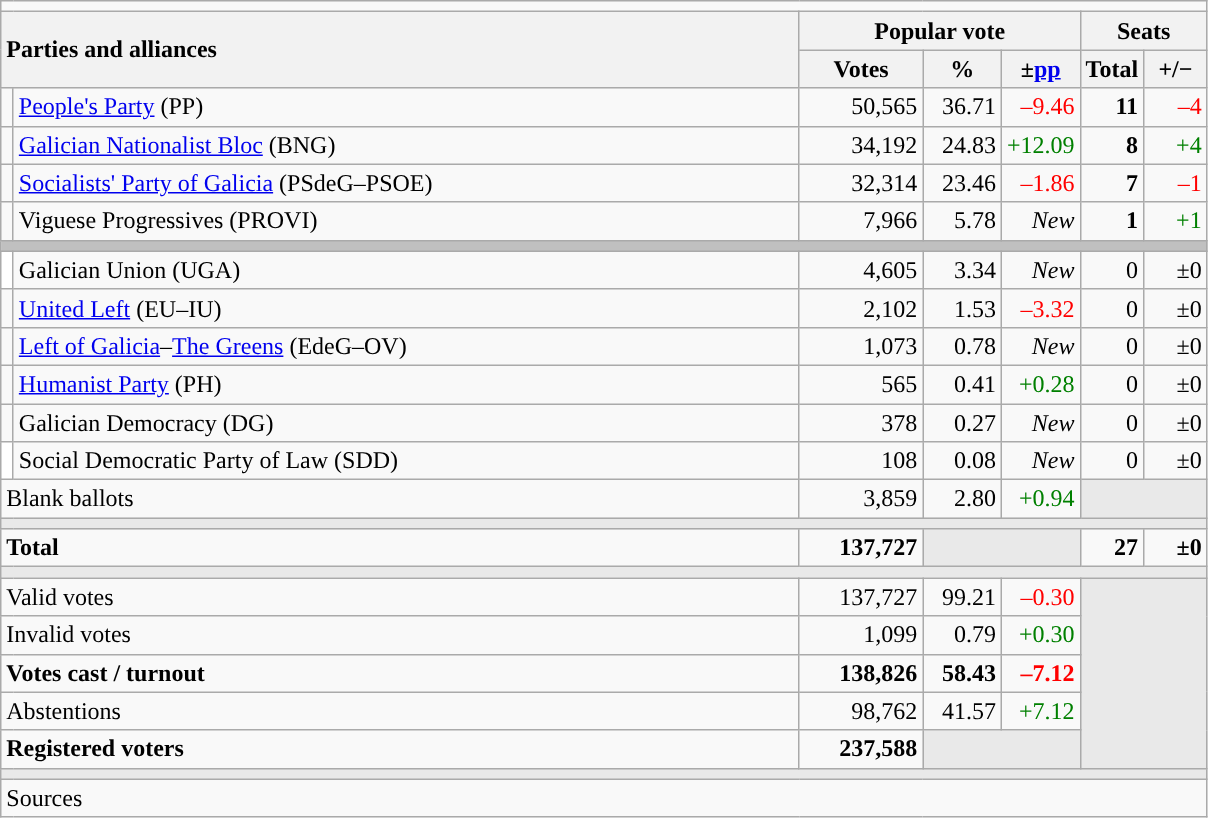<table class="wikitable" style="text-align:right;">
<tr>
<td colspan="7"></td>
</tr>
<tr>
<th style="text-align:left;" rowspan="2" colspan="2" width="525">Parties and alliances</th>
<th colspan="3">Popular vote</th>
<th colspan="2">Seats</th>
</tr>
<tr>
<th width="75">Votes</th>
<th width="45">%</th>
<th width="45">±<a href='#'>pp</a></th>
<th width="35">Total</th>
<th width="35">+/−</th>
</tr>
<tr>
<td width="1" style="color:inherit;background:"></td>
<td align="left"><a href='#'>People's Party</a> (PP)</td>
<td>50,565</td>
<td>36.71</td>
<td style="color:red;">–9.46</td>
<td><strong>11</strong></td>
<td style="color:red;">–4</td>
</tr>
<tr>
<td style="color:inherit;background:"></td>
<td align="left"><a href='#'>Galician Nationalist Bloc</a> (BNG)</td>
<td>34,192</td>
<td>24.83</td>
<td style="color:green;">+12.09</td>
<td><strong>8</strong></td>
<td style="color:green;">+4</td>
</tr>
<tr>
<td style="color:inherit;background:"></td>
<td align="left"><a href='#'>Socialists' Party of Galicia</a> (PSdeG–PSOE)</td>
<td>32,314</td>
<td>23.46</td>
<td style="color:red;">–1.86</td>
<td><strong>7</strong></td>
<td style="color:red;">–1</td>
</tr>
<tr>
<td style="color:inherit;background:"></td>
<td align="left">Viguese Progressives (PROVI)</td>
<td>7,966</td>
<td>5.78</td>
<td><em>New</em></td>
<td><strong>1</strong></td>
<td style="color:green;">+1</td>
</tr>
<tr>
<td colspan="7" bgcolor="#C0C0C0"></td>
</tr>
<tr>
<td bgcolor="white"></td>
<td align="left">Galician Union (UGA)</td>
<td>4,605</td>
<td>3.34</td>
<td><em>New</em></td>
<td>0</td>
<td>±0</td>
</tr>
<tr>
<td style="color:inherit;background:"></td>
<td align="left"><a href='#'>United Left</a> (EU–IU)</td>
<td>2,102</td>
<td>1.53</td>
<td style="color:red;">–3.32</td>
<td>0</td>
<td>±0</td>
</tr>
<tr>
<td style="color:inherit;background:"></td>
<td align="left"><a href='#'>Left of Galicia</a>–<a href='#'>The Greens</a> (EdeG–OV)</td>
<td>1,073</td>
<td>0.78</td>
<td><em>New</em></td>
<td>0</td>
<td>±0</td>
</tr>
<tr>
<td style="color:inherit;background:"></td>
<td align="left"><a href='#'>Humanist Party</a> (PH)</td>
<td>565</td>
<td>0.41</td>
<td style="color:green;">+0.28</td>
<td>0</td>
<td>±0</td>
</tr>
<tr>
<td style="color:inherit;background:"></td>
<td align="left">Galician Democracy (DG)</td>
<td>378</td>
<td>0.27</td>
<td><em>New</em></td>
<td>0</td>
<td>±0</td>
</tr>
<tr>
<td bgcolor="white"></td>
<td align="left">Social Democratic Party of Law (SDD)</td>
<td>108</td>
<td>0.08</td>
<td><em>New</em></td>
<td>0</td>
<td>±0</td>
</tr>
<tr>
<td align="left" colspan="2">Blank ballots</td>
<td>3,859</td>
<td>2.80</td>
<td style="color:green;">+0.94</td>
<td bgcolor="#E9E9E9" colspan="2"></td>
</tr>
<tr>
<td colspan="7" bgcolor="#E9E9E9"></td>
</tr>
<tr style="font-weight:bold;">
<td align="left" colspan="2">Total</td>
<td>137,727</td>
<td bgcolor="#E9E9E9" colspan="2"></td>
<td>27</td>
<td>±0</td>
</tr>
<tr>
<td colspan="7" bgcolor="#E9E9E9"></td>
</tr>
<tr>
<td align="left" colspan="2">Valid votes</td>
<td>137,727</td>
<td>99.21</td>
<td style="color:red;">–0.30</td>
<td bgcolor="#E9E9E9" colspan="2" rowspan="5"></td>
</tr>
<tr>
<td align="left" colspan="2">Invalid votes</td>
<td>1,099</td>
<td>0.79</td>
<td style="color:green;">+0.30</td>
</tr>
<tr style="font-weight:bold;">
<td align="left" colspan="2">Votes cast / turnout</td>
<td>138,826</td>
<td>58.43</td>
<td style="color:red;">–7.12</td>
</tr>
<tr>
<td align="left" colspan="2">Abstentions</td>
<td>98,762</td>
<td>41.57</td>
<td style="color:green;">+7.12</td>
</tr>
<tr style="font-weight:bold;">
<td align="left" colspan="2">Registered voters</td>
<td>237,588</td>
<td bgcolor="#E9E9E9" colspan="2"></td>
</tr>
<tr>
<td colspan="7" bgcolor="#E9E9E9"></td>
</tr>
<tr>
<td align="left" colspan="7">Sources</td>
</tr>
</table>
